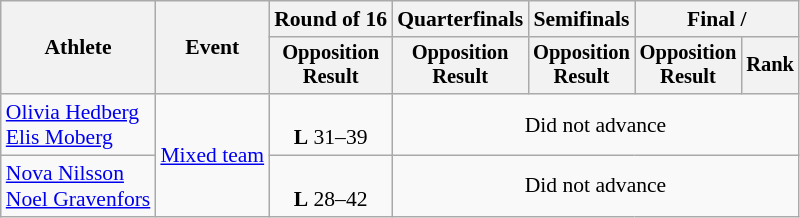<table class="wikitable" style="font-size:90%">
<tr>
<th rowspan="2">Athlete</th>
<th rowspan="2">Event</th>
<th>Round of 16</th>
<th>Quarterfinals</th>
<th>Semifinals</th>
<th colspan=2>Final / </th>
</tr>
<tr style="font-size:95%">
<th>Opposition<br>Result</th>
<th>Opposition<br>Result</th>
<th>Opposition<br>Result</th>
<th>Opposition<br>Result</th>
<th>Rank</th>
</tr>
<tr align=center>
<td align=left><a href='#'>Olivia Hedberg</a><br><a href='#'>Elis Moberg</a></td>
<td align=left rowspan=2><a href='#'>Mixed team</a></td>
<td><br><strong>L</strong> 31–39</td>
<td colspan=4>Did not advance</td>
</tr>
<tr align=center>
<td align=left><a href='#'>Nova Nilsson</a><br><a href='#'>Noel Gravenfors</a></td>
<td><br><strong>L</strong> 28–42</td>
<td colspan=4>Did not advance</td>
</tr>
</table>
